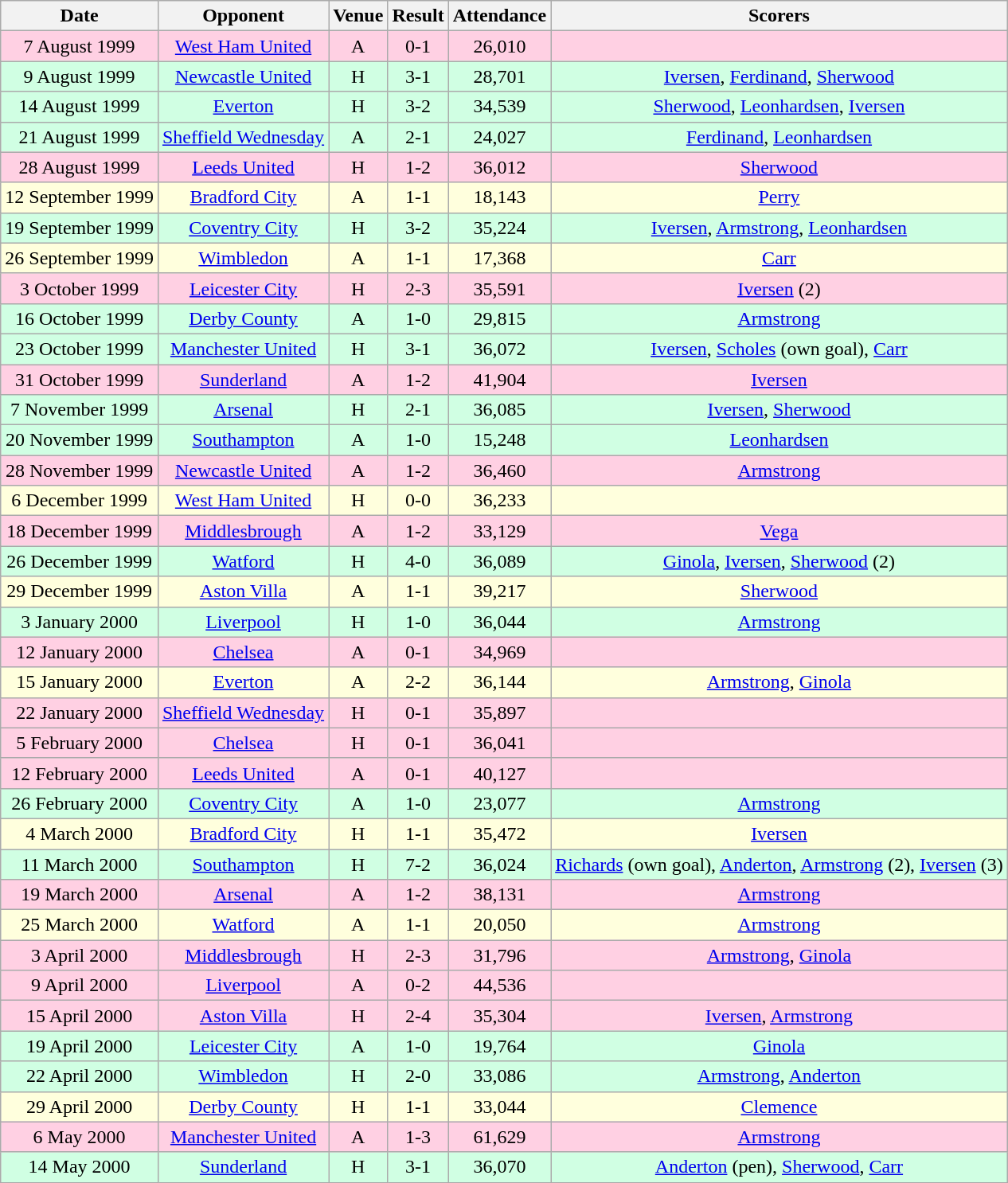<table class="wikitable sortable" style="font-size:100%; text-align:center">
<tr>
<th>Date</th>
<th>Opponent</th>
<th>Venue</th>
<th>Result</th>
<th>Attendance</th>
<th>Scorers</th>
</tr>
<tr style="background-color: #ffd0e3;">
<td>7 August 1999</td>
<td><a href='#'>West Ham United</a></td>
<td>A</td>
<td>0-1</td>
<td>26,010</td>
<td></td>
</tr>
<tr style="background-color: #d0ffe3;">
<td>9 August 1999</td>
<td><a href='#'>Newcastle United</a></td>
<td>H</td>
<td>3-1</td>
<td>28,701</td>
<td><a href='#'>Iversen</a>, <a href='#'>Ferdinand</a>, <a href='#'>Sherwood</a></td>
</tr>
<tr style="background-color: #d0ffe3;">
<td>14 August 1999</td>
<td><a href='#'>Everton</a></td>
<td>H</td>
<td>3-2</td>
<td>34,539</td>
<td><a href='#'>Sherwood</a>, <a href='#'>Leonhardsen</a>, <a href='#'>Iversen</a></td>
</tr>
<tr style="background-color: #d0ffe3;">
<td>21 August 1999</td>
<td><a href='#'>Sheffield Wednesday</a></td>
<td>A</td>
<td>2-1</td>
<td>24,027</td>
<td><a href='#'>Ferdinand</a>, <a href='#'>Leonhardsen</a></td>
</tr>
<tr style="background-color: #ffd0e3;">
<td>28 August 1999</td>
<td><a href='#'>Leeds United</a></td>
<td>H</td>
<td>1-2</td>
<td>36,012</td>
<td><a href='#'>Sherwood</a></td>
</tr>
<tr style="background-color: #ffffdd;">
<td>12 September 1999</td>
<td><a href='#'>Bradford City</a></td>
<td>A</td>
<td>1-1</td>
<td>18,143</td>
<td><a href='#'>Perry</a></td>
</tr>
<tr style="background-color: #d0ffe3;">
<td>19 September 1999</td>
<td><a href='#'>Coventry City</a></td>
<td>H</td>
<td>3-2</td>
<td>35,224</td>
<td><a href='#'>Iversen</a>, <a href='#'>Armstrong</a>, <a href='#'>Leonhardsen</a></td>
</tr>
<tr style="background-color: #ffffdd;">
<td>26 September 1999</td>
<td><a href='#'>Wimbledon</a></td>
<td>A</td>
<td>1-1</td>
<td>17,368</td>
<td><a href='#'>Carr</a></td>
</tr>
<tr style="background-color: #ffd0e3;">
<td>3 October 1999</td>
<td><a href='#'>Leicester City</a></td>
<td>H</td>
<td>2-3</td>
<td>35,591</td>
<td><a href='#'>Iversen</a> (2)</td>
</tr>
<tr style="background-color: #d0ffe3;">
<td>16 October 1999</td>
<td><a href='#'>Derby County</a></td>
<td>A</td>
<td>1-0</td>
<td>29,815</td>
<td><a href='#'>Armstrong</a></td>
</tr>
<tr style="background-color: #d0ffe3;">
<td>23 October 1999</td>
<td><a href='#'>Manchester United</a></td>
<td>H</td>
<td>3-1</td>
<td>36,072</td>
<td><a href='#'>Iversen</a>, <a href='#'>Scholes</a> (own goal), <a href='#'>Carr</a></td>
</tr>
<tr style="background-color: #ffd0e3;">
<td>31 October 1999</td>
<td><a href='#'>Sunderland</a></td>
<td>A</td>
<td>1-2</td>
<td>41,904</td>
<td><a href='#'>Iversen</a></td>
</tr>
<tr style="background-color: #d0ffe3;">
<td>7 November 1999</td>
<td><a href='#'>Arsenal</a></td>
<td>H</td>
<td>2-1</td>
<td>36,085</td>
<td><a href='#'>Iversen</a>, <a href='#'>Sherwood</a></td>
</tr>
<tr style="background-color: #d0ffe3;">
<td>20 November 1999</td>
<td><a href='#'>Southampton</a></td>
<td>A</td>
<td>1-0</td>
<td>15,248</td>
<td><a href='#'>Leonhardsen</a></td>
</tr>
<tr style="background-color: #ffd0e3;">
<td>28 November 1999</td>
<td><a href='#'>Newcastle United</a></td>
<td>A</td>
<td>1-2</td>
<td>36,460</td>
<td><a href='#'>Armstrong</a></td>
</tr>
<tr style="background-color: #ffffdd;">
<td>6 December 1999</td>
<td><a href='#'>West Ham United</a></td>
<td>H</td>
<td>0-0</td>
<td>36,233</td>
<td></td>
</tr>
<tr style="background-color: #ffd0e3;">
<td>18 December 1999</td>
<td><a href='#'>Middlesbrough</a></td>
<td>A</td>
<td>1-2</td>
<td>33,129</td>
<td><a href='#'>Vega</a></td>
</tr>
<tr style="background-color: #d0ffe3;">
<td>26 December 1999</td>
<td><a href='#'>Watford</a></td>
<td>H</td>
<td>4-0</td>
<td>36,089</td>
<td><a href='#'>Ginola</a>, <a href='#'>Iversen</a>, <a href='#'>Sherwood</a> (2)</td>
</tr>
<tr style="background-color: #ffffdd;">
<td>29 December 1999</td>
<td><a href='#'>Aston Villa</a></td>
<td>A</td>
<td>1-1</td>
<td>39,217</td>
<td><a href='#'>Sherwood</a></td>
</tr>
<tr style="background-color: #d0ffe3;">
<td>3 January 2000</td>
<td><a href='#'>Liverpool</a></td>
<td>H</td>
<td>1-0</td>
<td>36,044</td>
<td><a href='#'>Armstrong</a></td>
</tr>
<tr style="background-color: #ffd0e3;">
<td>12 January 2000</td>
<td><a href='#'>Chelsea</a></td>
<td>A</td>
<td>0-1</td>
<td>34,969</td>
<td></td>
</tr>
<tr style="background-color: #ffffdd;">
<td>15 January 2000</td>
<td><a href='#'>Everton</a></td>
<td>A</td>
<td>2-2</td>
<td>36,144</td>
<td><a href='#'>Armstrong</a>, <a href='#'>Ginola</a></td>
</tr>
<tr style="background-color: #ffd0e3;">
<td>22 January 2000</td>
<td><a href='#'>Sheffield Wednesday</a></td>
<td>H</td>
<td>0-1</td>
<td>35,897</td>
<td></td>
</tr>
<tr style="background-color: #ffd0e3;">
<td>5 February 2000</td>
<td><a href='#'>Chelsea</a></td>
<td>H</td>
<td>0-1</td>
<td>36,041</td>
<td></td>
</tr>
<tr style="background-color: #ffd0e3;">
<td>12 February 2000</td>
<td><a href='#'>Leeds United</a></td>
<td>A</td>
<td>0-1</td>
<td>40,127</td>
<td></td>
</tr>
<tr style="background-color: #d0ffe3;">
<td>26 February 2000</td>
<td><a href='#'>Coventry City</a></td>
<td>A</td>
<td>1-0</td>
<td>23,077</td>
<td><a href='#'>Armstrong</a></td>
</tr>
<tr style="background-color: #ffffdd;">
<td>4 March 2000</td>
<td><a href='#'>Bradford City</a></td>
<td>H</td>
<td>1-1</td>
<td>35,472</td>
<td><a href='#'>Iversen</a></td>
</tr>
<tr style="background-color: #d0ffe3;">
<td>11 March 2000</td>
<td><a href='#'>Southampton</a></td>
<td>H</td>
<td>7-2</td>
<td>36,024</td>
<td><a href='#'>Richards</a> (own goal), <a href='#'>Anderton</a>, <a href='#'>Armstrong</a> (2), <a href='#'>Iversen</a> (3)</td>
</tr>
<tr style="background-color: #ffd0e3;">
<td>19 March 2000</td>
<td><a href='#'>Arsenal</a></td>
<td>A</td>
<td>1-2</td>
<td>38,131</td>
<td><a href='#'>Armstrong</a></td>
</tr>
<tr style="background-color: #ffffdd;">
<td>25 March 2000</td>
<td><a href='#'>Watford</a></td>
<td>A</td>
<td>1-1</td>
<td>20,050</td>
<td><a href='#'>Armstrong</a></td>
</tr>
<tr style="background-color: #ffd0e3;">
<td>3 April 2000</td>
<td><a href='#'>Middlesbrough</a></td>
<td>H</td>
<td>2-3</td>
<td>31,796</td>
<td><a href='#'>Armstrong</a>, <a href='#'>Ginola</a></td>
</tr>
<tr style="background-color: #ffd0e3;">
<td>9 April 2000</td>
<td><a href='#'>Liverpool</a></td>
<td>A</td>
<td>0-2</td>
<td>44,536</td>
<td></td>
</tr>
<tr style="background-color: #ffd0e3;">
<td>15 April 2000</td>
<td><a href='#'>Aston Villa</a></td>
<td>H</td>
<td>2-4</td>
<td>35,304</td>
<td><a href='#'>Iversen</a>, <a href='#'>Armstrong</a></td>
</tr>
<tr style="background-color: #d0ffe3;">
<td>19 April 2000</td>
<td><a href='#'>Leicester City</a></td>
<td>A</td>
<td>1-0</td>
<td>19,764</td>
<td><a href='#'>Ginola</a></td>
</tr>
<tr style="background-color: #d0ffe3;">
<td>22 April 2000</td>
<td><a href='#'>Wimbledon</a></td>
<td>H</td>
<td>2-0</td>
<td>33,086</td>
<td><a href='#'>Armstrong</a>, <a href='#'>Anderton</a></td>
</tr>
<tr style="background-color: #ffffdd;">
<td>29 April 2000</td>
<td><a href='#'>Derby County</a></td>
<td>H</td>
<td>1-1</td>
<td>33,044</td>
<td><a href='#'>Clemence</a></td>
</tr>
<tr style="background-color: #ffd0e3;">
<td>6 May 2000</td>
<td><a href='#'>Manchester United</a></td>
<td>A</td>
<td>1-3</td>
<td>61,629</td>
<td><a href='#'>Armstrong</a></td>
</tr>
<tr style="background-color: #d0ffe3;">
<td>14 May 2000</td>
<td><a href='#'>Sunderland</a></td>
<td>H</td>
<td>3-1</td>
<td>36,070</td>
<td><a href='#'>Anderton</a> (pen), <a href='#'>Sherwood</a>, <a href='#'>Carr</a></td>
</tr>
</table>
